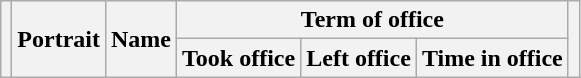<table class="wikitable" style="text-align:center">
<tr>
<th rowspan=2></th>
<th rowspan=2>Portrait</th>
<th rowspan=2>Name<br></th>
<th colspan=3>Term of office</th>
<th rowspan=2></th>
</tr>
<tr>
<th>Took office</th>
<th>Left office</th>
<th>Time in office<br>
</th>
</tr>
</table>
